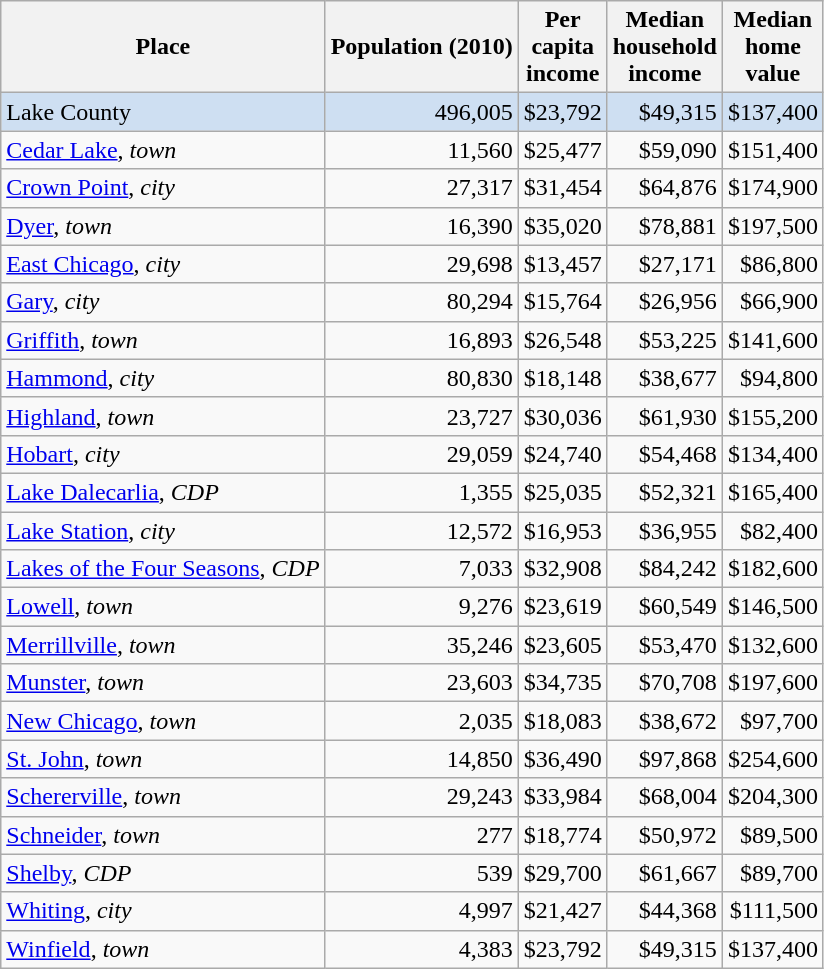<table class="wikitable sortable" style="text-align: right">
<tr>
<th>Place</th>
<th>Population (2010)</th>
<th data-sort-type="currency">Per<br>capita<br>income</th>
<th data-sort-type="currency">Median<br>household<br>income</th>
<th data-sort-type="currency">Median<br>home<br>value</th>
</tr>
<tr style="background: #cedff2;">
<td style="text-align: left">Lake County</td>
<td>496,005</td>
<td>$23,792</td>
<td>$49,315</td>
<td>$137,400</td>
</tr>
<tr>
<td style="text-align: left"><a href='#'>Cedar Lake</a>, <em>town</em></td>
<td>11,560</td>
<td>$25,477</td>
<td>$59,090</td>
<td>$151,400</td>
</tr>
<tr>
<td style="text-align: left"><a href='#'>Crown Point</a>, <em>city</em></td>
<td>27,317</td>
<td>$31,454</td>
<td>$64,876</td>
<td>$174,900</td>
</tr>
<tr>
<td style="text-align: left"><a href='#'>Dyer</a>, <em>town</em></td>
<td>16,390</td>
<td>$35,020</td>
<td>$78,881</td>
<td>$197,500</td>
</tr>
<tr>
<td style="text-align: left"><a href='#'>East Chicago</a>, <em>city</em></td>
<td>29,698</td>
<td>$13,457</td>
<td>$27,171</td>
<td>$86,800</td>
</tr>
<tr>
<td style="text-align: left"><a href='#'>Gary</a>, <em>city</em></td>
<td>80,294</td>
<td>$15,764</td>
<td>$26,956</td>
<td>$66,900</td>
</tr>
<tr>
<td style="text-align: left"><a href='#'>Griffith</a>, <em>town</em></td>
<td>16,893</td>
<td>$26,548</td>
<td>$53,225</td>
<td>$141,600</td>
</tr>
<tr>
<td style="text-align: left"><a href='#'>Hammond</a>, <em>city</em></td>
<td>80,830</td>
<td>$18,148</td>
<td>$38,677</td>
<td>$94,800</td>
</tr>
<tr>
<td style="text-align: left"><a href='#'>Highland</a>, <em>town</em></td>
<td>23,727</td>
<td>$30,036</td>
<td>$61,930</td>
<td>$155,200</td>
</tr>
<tr>
<td style="text-align: left"><a href='#'>Hobart</a>, <em>city</em></td>
<td>29,059</td>
<td>$24,740</td>
<td>$54,468</td>
<td>$134,400</td>
</tr>
<tr>
<td style="text-align: left"><a href='#'>Lake Dalecarlia</a>, <em>CDP</em></td>
<td>1,355</td>
<td>$25,035</td>
<td>$52,321</td>
<td>$165,400</td>
</tr>
<tr>
<td style="text-align: left"><a href='#'>Lake Station</a>, <em>city</em></td>
<td>12,572</td>
<td>$16,953</td>
<td>$36,955</td>
<td>$82,400</td>
</tr>
<tr>
<td style="text-align: left"><a href='#'>Lakes of the Four Seasons</a>, <em>CDP</em></td>
<td>7,033</td>
<td>$32,908</td>
<td>$84,242</td>
<td>$182,600</td>
</tr>
<tr>
<td style="text-align: left"><a href='#'>Lowell</a>, <em>town</em></td>
<td>9,276</td>
<td>$23,619</td>
<td>$60,549</td>
<td>$146,500</td>
</tr>
<tr>
<td style="text-align: left"><a href='#'>Merrillville</a>, <em>town</em></td>
<td>35,246</td>
<td>$23,605</td>
<td>$53,470</td>
<td>$132,600</td>
</tr>
<tr>
<td style="text-align: left"><a href='#'>Munster</a>, <em>town</em></td>
<td>23,603</td>
<td>$34,735</td>
<td>$70,708</td>
<td>$197,600</td>
</tr>
<tr>
<td style="text-align: left"><a href='#'>New Chicago</a>, <em>town</em></td>
<td>2,035</td>
<td>$18,083</td>
<td>$38,672</td>
<td>$97,700</td>
</tr>
<tr>
<td style="text-align: left"><a href='#'>St. John</a>, <em>town</em></td>
<td>14,850</td>
<td>$36,490</td>
<td>$97,868</td>
<td>$254,600</td>
</tr>
<tr>
<td style="text-align: left"><a href='#'>Schererville</a>, <em>town</em></td>
<td>29,243</td>
<td>$33,984</td>
<td>$68,004</td>
<td>$204,300</td>
</tr>
<tr>
<td style="text-align: left"><a href='#'>Schneider</a>, <em>town</em></td>
<td>277</td>
<td>$18,774</td>
<td>$50,972</td>
<td>$89,500</td>
</tr>
<tr>
<td style="text-align: left"><a href='#'>Shelby</a>, <em>CDP</em></td>
<td>539</td>
<td>$29,700</td>
<td>$61,667</td>
<td>$89,700</td>
</tr>
<tr>
<td style="text-align: left"><a href='#'>Whiting</a>, <em>city</em></td>
<td>4,997</td>
<td>$21,427</td>
<td>$44,368</td>
<td>$111,500</td>
</tr>
<tr>
<td style="text-align: left"><a href='#'>Winfield</a>, <em>town</em></td>
<td>4,383</td>
<td>$23,792</td>
<td>$49,315</td>
<td>$137,400</td>
</tr>
</table>
